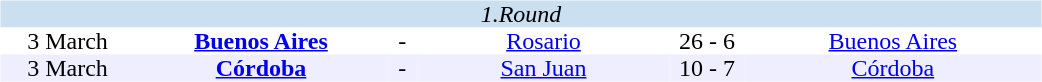<table width=700>
<tr>
<td width=700 valign="top"><br><table border=0 cellspacing=0 cellpadding=0 style="font-size: 100%; border-collapse: collapse;" width=100%>
<tr bgcolor="#CADFF0">
<td style="font-size:100%"; align="center" colspan="6"><em>1.Round</em></td>
</tr>
<tr align=center bgcolor=#FFFFFF>
<td width=90>3 March</td>
<td width=170><strong><a href='#'>Buenos Aires</a></strong></td>
<td width=20>-</td>
<td width=170><a href='#'>Rosario</a></td>
<td width=50>26 - 6</td>
<td width=200><a href='#'>Buenos Aires</a></td>
</tr>
<tr align=center bgcolor=#EEEEFF>
<td width=90>3 March</td>
<td width=170><strong><a href='#'>Córdoba</a></strong></td>
<td width=20>-</td>
<td width=170><a href='#'>San Juan</a></td>
<td width=50>10 - 7</td>
<td width=200><a href='#'>Córdoba</a></td>
</tr>
</table>
</td>
</tr>
</table>
